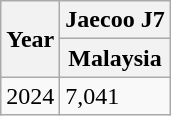<table class="wikitable">
<tr>
<th rowspan="2">Year</th>
<th>Jaecoo J7</th>
</tr>
<tr>
<th>Malaysia</th>
</tr>
<tr>
<td>2024</td>
<td>7,041</td>
</tr>
</table>
